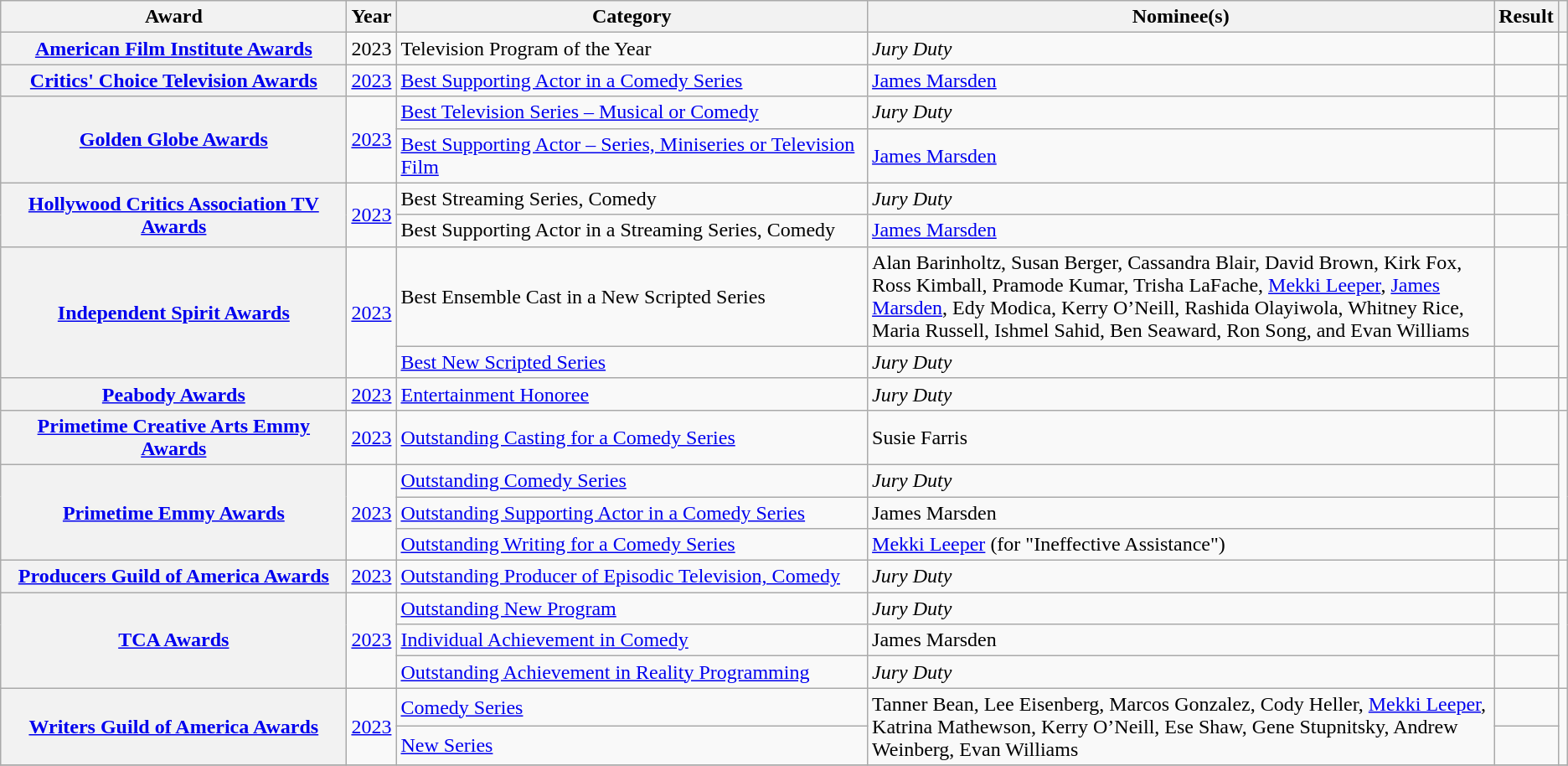<table class="wikitable plainrowheaders sortable col6center">
<tr>
<th scope="col">Award</th>
<th scope="col">Year</th>
<th scope="col">Category</th>
<th scope="col" style="width:40%;">Nominee(s)</th>
<th scope="col">Result</th>
<th scope="col" class="unsortable"></th>
</tr>
<tr>
<th scope="rowgroup"><a href='#'>American Film Institute Awards</a></th>
<td align="center">2023</td>
<td>Television Program of the Year</td>
<td><em>Jury Duty</em></td>
<td></td>
<td align="center"></td>
</tr>
<tr>
<th scope="rowgroup"><a href='#'>Critics' Choice Television Awards</a></th>
<td align="center"><a href='#'>2023</a></td>
<td><a href='#'>Best Supporting Actor in a Comedy Series</a></td>
<td><a href='#'>James Marsden</a></td>
<td></td>
<td align="center"></td>
</tr>
<tr>
<th scope="rowgroup" rowspan="2"><a href='#'>Golden Globe Awards</a></th>
<td align="center" rowspan="2"><a href='#'>2023</a></td>
<td><a href='#'>Best Television Series – Musical or Comedy</a></td>
<td><em>Jury Duty</em></td>
<td></td>
<td rowspan="2" align="center"></td>
</tr>
<tr>
<td><a href='#'>Best Supporting Actor – Series, Miniseries or Television Film</a></td>
<td><a href='#'>James Marsden</a></td>
<td></td>
</tr>
<tr>
<th scope="rowgroup" rowspan="2"><a href='#'>Hollywood Critics Association TV Awards</a></th>
<td align="center" rowspan="2"><a href='#'>2023</a></td>
<td>Best Streaming Series, Comedy</td>
<td><em>Jury Duty</em></td>
<td></td>
<td rowspan="2" align="center"></td>
</tr>
<tr>
<td>Best Supporting Actor in a Streaming Series, Comedy</td>
<td><a href='#'>James Marsden</a></td>
<td></td>
</tr>
<tr>
<th scope="rowgroup" rowspan="2"><a href='#'>Independent Spirit Awards</a></th>
<td align="center" rowspan="2"><a href='#'>2023</a></td>
<td>Best Ensemble Cast in a New Scripted Series</td>
<td>Alan Barinholtz, Susan Berger, Cassandra Blair,  David Brown, Kirk Fox, Ross Kimball, Pramode Kumar,  Trisha LaFache, <a href='#'>Mekki Leeper</a>, <a href='#'>James Marsden</a>, Edy Modica, Kerry O’Neill, Rashida Olayiwola, Whitney Rice, Maria Russell, Ishmel Sahid, Ben Seaward, Ron Song, and Evan Williams</td>
<td></td>
<td rowspan="2" align="center"></td>
</tr>
<tr>
<td><a href='#'>Best New Scripted Series</a></td>
<td><em>Jury Duty</em></td>
<td></td>
</tr>
<tr>
<th scope="rowgroup"><a href='#'>Peabody Awards</a></th>
<td align="center"><a href='#'>2023</a></td>
<td><a href='#'>Entertainment Honoree</a></td>
<td><em>Jury Duty</em></td>
<td></td>
<td align="center"></td>
</tr>
<tr>
<th scope="rowgroup"><a href='#'>Primetime Creative Arts Emmy Awards</a></th>
<td align="center"><a href='#'>2023</a></td>
<td><a href='#'>Outstanding Casting for a Comedy Series</a></td>
<td>Susie Farris</td>
<td></td>
<td rowspan="4" align="center"></td>
</tr>
<tr>
<th scope="rowgroup" rowspan="3"><a href='#'>Primetime Emmy Awards</a></th>
<td align="center" rowspan="3"><a href='#'>2023</a></td>
<td><a href='#'>Outstanding Comedy Series</a></td>
<td><em>Jury Duty</em></td>
<td></td>
</tr>
<tr>
<td><a href='#'>Outstanding Supporting Actor in a Comedy Series</a></td>
<td>James Marsden</td>
<td></td>
</tr>
<tr>
<td><a href='#'>Outstanding Writing for a Comedy Series</a></td>
<td><a href='#'>Mekki Leeper</a> (for "Ineffective Assistance")</td>
<td></td>
</tr>
<tr>
<th scope="rowgroup"><a href='#'>Producers Guild of America Awards</a></th>
<td align="center"><a href='#'>2023</a></td>
<td><a href='#'>Outstanding Producer of Episodic Television, Comedy</a></td>
<td><em>Jury Duty</em></td>
<td></td>
<td align="center"></td>
</tr>
<tr>
<th scope="rowgroup" rowspan="3"><a href='#'>TCA Awards</a></th>
<td align="center" rowspan="3"><a href='#'>2023</a></td>
<td><a href='#'>Outstanding New Program</a></td>
<td><em>Jury Duty</em></td>
<td></td>
<td align="center" rowspan="3"></td>
</tr>
<tr>
<td><a href='#'>Individual Achievement in Comedy</a></td>
<td>James Marsden</td>
<td></td>
</tr>
<tr>
<td><a href='#'>Outstanding Achievement in Reality Programming</a></td>
<td><em>Jury Duty</em></td>
<td></td>
</tr>
<tr>
<th scope="rowgroup" rowspan="2"><a href='#'>Writers Guild of America Awards</a></th>
<td align="center" rowspan="2"><a href='#'>2023</a></td>
<td><a href='#'>Comedy Series</a></td>
<td rowspan=2>Tanner Bean, Lee Eisenberg, Marcos Gonzalez, Cody Heller, <a href='#'>Mekki Leeper</a>, Katrina Mathewson, Kerry O’Neill, Ese Shaw, Gene Stupnitsky, Andrew Weinberg, Evan Williams</td>
<td></td>
<td align="center" rowspan="2"></td>
</tr>
<tr>
<td><a href='#'>New Series</a></td>
<td></td>
</tr>
<tr>
</tr>
</table>
